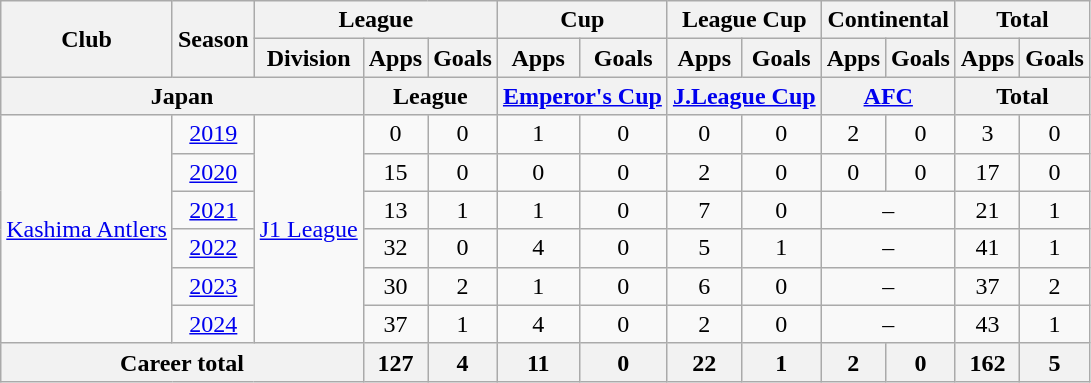<table class="wikitable" style="text-align:center;">
<tr>
<th rowspan=2>Club</th>
<th rowspan=2>Season</th>
<th colspan=3>League</th>
<th colspan=2>Cup</th>
<th colspan=2>League Cup</th>
<th colspan=2>Continental</th>
<th colspan=2>Total</th>
</tr>
<tr>
<th>Division</th>
<th>Apps</th>
<th>Goals</th>
<th>Apps</th>
<th>Goals</th>
<th>Apps</th>
<th>Goals</th>
<th>Apps</th>
<th>Goals</th>
<th>Apps</th>
<th>Goals</th>
</tr>
<tr>
<th colspan=3>Japan</th>
<th colspan=2>League</th>
<th colspan=2><a href='#'>Emperor's Cup</a></th>
<th colspan=2><a href='#'>J.League Cup</a></th>
<th colspan=2><a href='#'>AFC</a></th>
<th colspan=2>Total</th>
</tr>
<tr>
<td rowspan="6"><a href='#'>Kashima Antlers</a></td>
<td><a href='#'>2019</a></td>
<td rowspan="6"><a href='#'>J1 League</a></td>
<td>0</td>
<td>0</td>
<td>1</td>
<td>0</td>
<td>0</td>
<td>0</td>
<td>2</td>
<td>0</td>
<td>3</td>
<td>0</td>
</tr>
<tr>
<td><a href='#'>2020</a></td>
<td>15</td>
<td>0</td>
<td>0</td>
<td>0</td>
<td>2</td>
<td>0</td>
<td>0</td>
<td>0</td>
<td>17</td>
<td>0</td>
</tr>
<tr>
<td><a href='#'>2021</a></td>
<td>13</td>
<td>1</td>
<td>1</td>
<td>0</td>
<td>7</td>
<td>0</td>
<td colspan="2">–</td>
<td>21</td>
<td>1</td>
</tr>
<tr>
<td><a href='#'>2022</a></td>
<td>32</td>
<td>0</td>
<td>4</td>
<td>0</td>
<td>5</td>
<td>1</td>
<td colspan="2">–</td>
<td>41</td>
<td>1</td>
</tr>
<tr>
<td><a href='#'>2023</a></td>
<td>30</td>
<td>2</td>
<td>1</td>
<td>0</td>
<td>6</td>
<td>0</td>
<td colspan="2">–</td>
<td>37</td>
<td>2</td>
</tr>
<tr>
<td><a href='#'>2024</a></td>
<td>37</td>
<td>1</td>
<td>4</td>
<td>0</td>
<td>2</td>
<td>0</td>
<td colspan="2">–</td>
<td>43</td>
<td>1</td>
</tr>
<tr>
<th colspan=3>Career total</th>
<th>127</th>
<th>4</th>
<th>11</th>
<th>0</th>
<th>22</th>
<th>1</th>
<th>2</th>
<th>0</th>
<th>162</th>
<th>5</th>
</tr>
</table>
